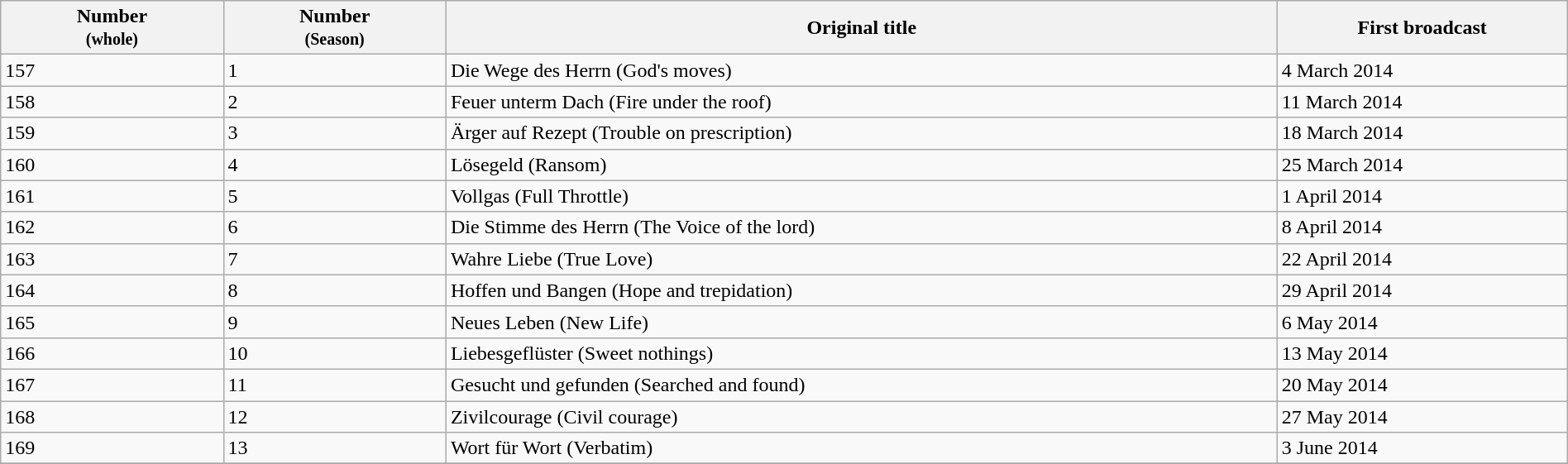<table class="wikitable" width="100%">
<tr>
<th width="75"><strong>Number</strong><br> <small> (whole) </small></th>
<th width="75"><strong>Number</strong><br> <small> (Season) </small></th>
<th width="300">Original title</th>
<th width="100">First broadcast</th>
</tr>
<tr>
<td>157</td>
<td>1</td>
<td>Die Wege des Herrn (God's moves)</td>
<td>4 March 2014</td>
</tr>
<tr>
<td>158</td>
<td>2</td>
<td>Feuer unterm Dach (Fire under the roof)</td>
<td>11 March 2014</td>
</tr>
<tr>
<td>159</td>
<td>3</td>
<td>Ärger auf Rezept (Trouble on prescription)</td>
<td>18 March 2014</td>
</tr>
<tr>
<td>160</td>
<td>4</td>
<td>Lösegeld (Ransom)</td>
<td>25 March 2014</td>
</tr>
<tr>
<td>161</td>
<td>5</td>
<td>Vollgas (Full Throttle)</td>
<td>1 April 2014</td>
</tr>
<tr>
<td>162</td>
<td>6</td>
<td>Die Stimme des Herrn (The Voice of the lord)</td>
<td>8 April 2014</td>
</tr>
<tr>
<td>163</td>
<td>7</td>
<td>Wahre Liebe (True Love)</td>
<td>22 April 2014</td>
</tr>
<tr>
<td>164</td>
<td>8</td>
<td>Hoffen und Bangen (Hope and trepidation)</td>
<td>29 April 2014</td>
</tr>
<tr>
<td>165</td>
<td>9</td>
<td>Neues Leben (New Life)</td>
<td>6 May 2014</td>
</tr>
<tr>
<td>166</td>
<td>10</td>
<td>Liebesgeflüster (Sweet nothings)</td>
<td>13 May 2014</td>
</tr>
<tr>
<td>167</td>
<td>11</td>
<td>Gesucht und gefunden (Searched and found)</td>
<td>20 May 2014</td>
</tr>
<tr>
<td>168</td>
<td>12</td>
<td>Zivilcourage (Civil courage)</td>
<td>27 May 2014</td>
</tr>
<tr>
<td>169</td>
<td>13</td>
<td>Wort für Wort (Verbatim)</td>
<td>3 June 2014</td>
</tr>
<tr>
</tr>
</table>
